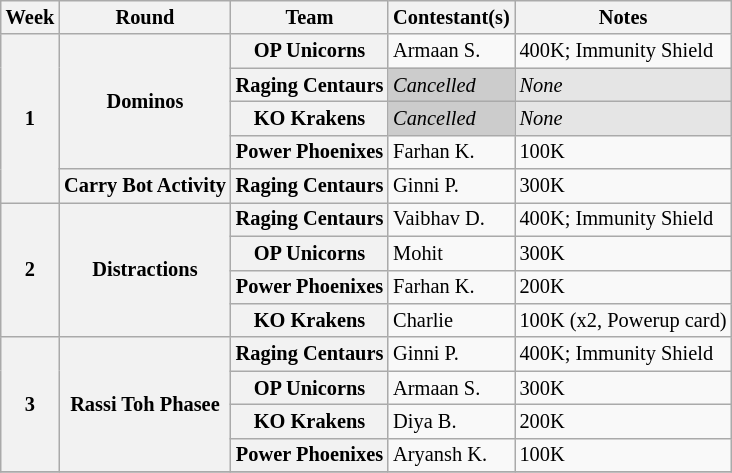<table class="wikitable" style=font-size:85%;>
<tr>
<th>Week</th>
<th>Round</th>
<th>Team</th>
<th>Contestant(s)</th>
<th>Notes</th>
</tr>
<tr>
<th rowspan="5">1</th>
<th rowspan="4">Dominos</th>
<th>OP Unicorns</th>
<td>Armaan S.</td>
<td>400K; Immunity Shield</td>
</tr>
<tr>
<th>Raging Centaurs</th>
<td style="background:#ccc;"><em>Cancelled</em></td>
<td style="background:#E5E5E5;"><em>None</em></td>
</tr>
<tr>
<th>KO Krakens</th>
<td style="background:#ccc;"><em>Cancelled</em></td>
<td style="background:#E5E5E5;"><em>None</em></td>
</tr>
<tr>
<th>Power Phoenixes</th>
<td>Farhan K.</td>
<td>100K</td>
</tr>
<tr>
<th>Carry Bot Activity</th>
<th>Raging Centaurs</th>
<td>Ginni P.</td>
<td>300K</td>
</tr>
<tr>
<th rowspan="4">2</th>
<th rowspan="4">Distractions</th>
<th>Raging Centaurs</th>
<td>Vaibhav D.</td>
<td>400K; Immunity Shield</td>
</tr>
<tr>
<th>OP Unicorns</th>
<td>Mohit</td>
<td>300K</td>
</tr>
<tr>
<th>Power Phoenixes</th>
<td>Farhan K.</td>
<td>200K</td>
</tr>
<tr>
<th>KO Krakens</th>
<td>Charlie</td>
<td>100K (x2, Powerup card)</td>
</tr>
<tr>
<th rowspan="4">3</th>
<th rowspan="4">Rassi Toh Phasee</th>
<th>Raging Centaurs</th>
<td>Ginni P.</td>
<td>400K; Immunity Shield</td>
</tr>
<tr>
<th>OP Unicorns</th>
<td>Armaan S.</td>
<td>300K</td>
</tr>
<tr>
<th>KO Krakens</th>
<td>Diya B.</td>
<td>200K</td>
</tr>
<tr>
<th>Power Phoenixes</th>
<td>Aryansh K.</td>
<td>100K</td>
</tr>
<tr>
</tr>
</table>
